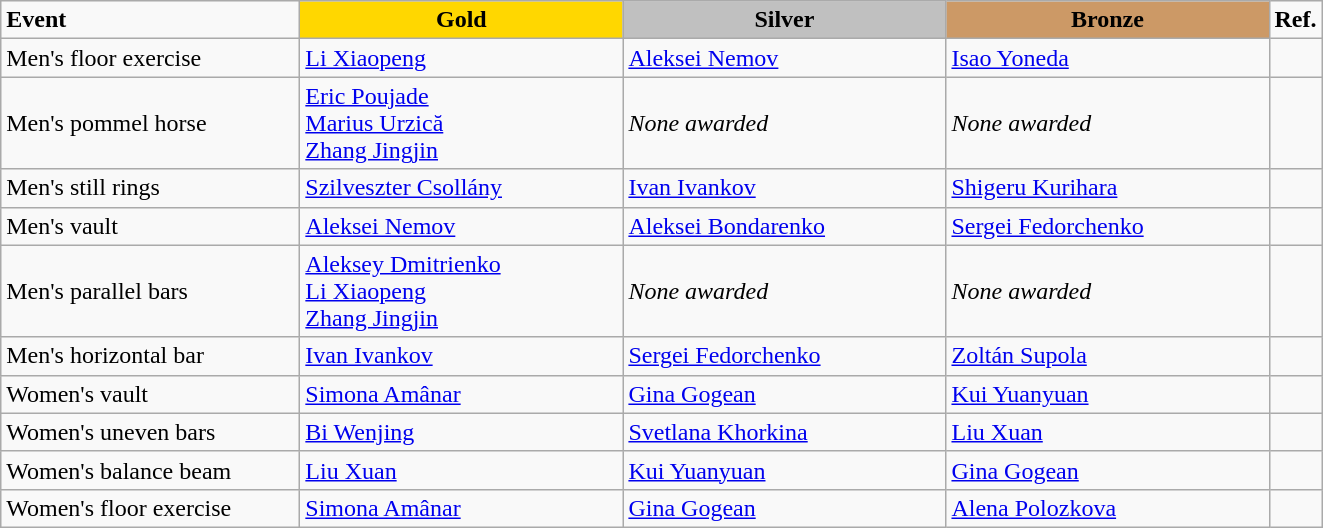<table class="wikitable">
<tr>
<td style="width:12em;"><strong>Event</strong></td>
<td style="text-align:center; background:gold; width:13em;"><strong>Gold</strong></td>
<td style="text-align:center; background:silver; width:13em;"><strong>Silver</strong></td>
<td style="text-align:center; background:#c96; width:13em;"><strong>Bronze</strong></td>
<td style="width:1em;"><strong>Ref.</strong></td>
</tr>
<tr>
<td>Men's floor exercise</td>
<td> <a href='#'>Li Xiaopeng</a></td>
<td> <a href='#'>Aleksei Nemov</a></td>
<td> <a href='#'>Isao Yoneda</a></td>
<td></td>
</tr>
<tr>
<td>Men's pommel horse</td>
<td> <a href='#'>Eric Poujade</a><br> <a href='#'>Marius Urzică</a><br> <a href='#'>Zhang Jingjin</a></td>
<td><em>None awarded</em></td>
<td><em>None awarded</em></td>
<td></td>
</tr>
<tr>
<td>Men's still rings</td>
<td> <a href='#'>Szilveszter Csollány</a></td>
<td> <a href='#'>Ivan Ivankov</a></td>
<td> <a href='#'>Shigeru Kurihara</a></td>
<td></td>
</tr>
<tr>
<td>Men's vault</td>
<td> <a href='#'>Aleksei Nemov</a></td>
<td> <a href='#'>Aleksei Bondarenko</a></td>
<td> <a href='#'>Sergei Fedorchenko</a></td>
<td></td>
</tr>
<tr>
<td>Men's parallel bars</td>
<td> <a href='#'>Aleksey Dmitrienko</a><br> <a href='#'>Li Xiaopeng</a><br> <a href='#'>Zhang Jingjin</a></td>
<td><em>None awarded</em></td>
<td><em>None awarded</em></td>
<td></td>
</tr>
<tr>
<td>Men's horizontal bar</td>
<td> <a href='#'>Ivan Ivankov</a></td>
<td> <a href='#'>Sergei Fedorchenko</a></td>
<td> <a href='#'>Zoltán Supola</a></td>
<td></td>
</tr>
<tr>
<td>Women's vault</td>
<td> <a href='#'>Simona Amânar</a></td>
<td> <a href='#'>Gina Gogean</a></td>
<td> <a href='#'>Kui Yuanyuan</a></td>
<td></td>
</tr>
<tr>
<td>Women's uneven bars</td>
<td> <a href='#'>Bi Wenjing</a></td>
<td> <a href='#'>Svetlana Khorkina</a></td>
<td> <a href='#'>Liu Xuan</a></td>
<td></td>
</tr>
<tr>
<td> Women's balance beam </td>
<td> <a href='#'>Liu Xuan</a></td>
<td> <a href='#'>Kui Yuanyuan</a></td>
<td> <a href='#'>Gina Gogean</a></td>
<td></td>
</tr>
<tr>
<td>Women's floor exercise</td>
<td> <a href='#'>Simona Amânar</a></td>
<td> <a href='#'>Gina Gogean</a></td>
<td> <a href='#'>Alena Polozkova</a></td>
<td></td>
</tr>
</table>
